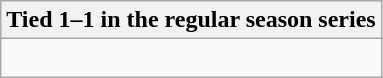<table class="wikitable collapsible collapsed">
<tr>
<th>Tied 1–1 in the regular season series</th>
</tr>
<tr>
<td><br>
</td>
</tr>
</table>
